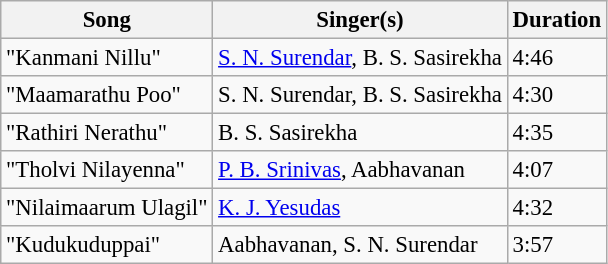<table class="wikitable" style="font-size:95%;">
<tr>
<th>Song</th>
<th>Singer(s)</th>
<th>Duration</th>
</tr>
<tr>
<td>"Kanmani Nillu"</td>
<td><a href='#'>S. N. Surendar</a>, B. S. Sasirekha</td>
<td>4:46</td>
</tr>
<tr>
<td>"Maamarathu Poo"</td>
<td>S. N. Surendar, B. S. Sasirekha</td>
<td>4:30</td>
</tr>
<tr>
<td>"Rathiri Nerathu"</td>
<td>B. S. Sasirekha</td>
<td>4:35</td>
</tr>
<tr>
<td>"Tholvi Nilayenna"</td>
<td><a href='#'>P. B. Srinivas</a>, Aabhavanan</td>
<td>4:07</td>
</tr>
<tr>
<td>"Nilaimaarum Ulagil"</td>
<td><a href='#'>K. J. Yesudas</a></td>
<td>4:32</td>
</tr>
<tr>
<td>"Kudukuduppai"</td>
<td>Aabhavanan, S. N. Surendar</td>
<td>3:57</td>
</tr>
</table>
